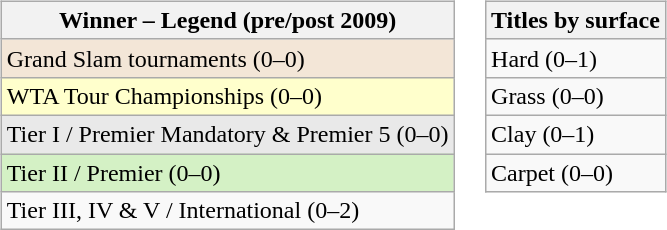<table>
<tr valign=top>
<td><br><table class="wikitable sortable mw-collapsible mw-collapsed">
<tr>
<th>Winner – Legend (pre/post 2009)</th>
</tr>
<tr>
<td bgcolor=#f3e6d7>Grand Slam tournaments (0–0)</td>
</tr>
<tr>
<td bgcolor=#ffffcc>WTA Tour Championships (0–0)</td>
</tr>
<tr>
<td bgcolor=#e9e9e9>Tier I / Premier Mandatory & Premier 5 (0–0)</td>
</tr>
<tr>
<td bgcolor=#d4f1c5>Tier II / Premier (0–0)</td>
</tr>
<tr>
<td>Tier III, IV & V / International (0–2)</td>
</tr>
</table>
</td>
<td><br><table class="wikitable sortable mw-collapsible mw-collapsed">
<tr>
<th>Titles by surface</th>
</tr>
<tr>
<td>Hard (0–1)</td>
</tr>
<tr>
<td>Grass (0–0)</td>
</tr>
<tr>
<td>Clay (0–1)</td>
</tr>
<tr>
<td>Carpet (0–0)</td>
</tr>
</table>
</td>
</tr>
</table>
